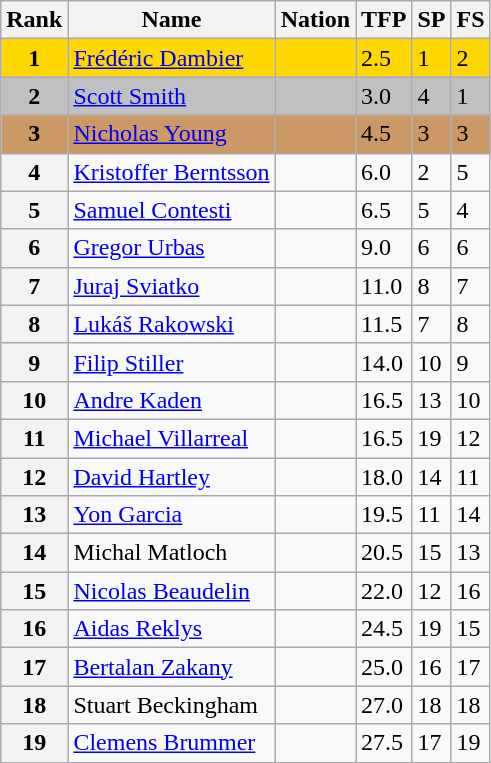<table class="wikitable">
<tr>
<th>Rank</th>
<th>Name</th>
<th>Nation</th>
<th>TFP</th>
<th>SP</th>
<th>FS</th>
</tr>
<tr bgcolor="gold">
<td align="center"><strong>1</strong></td>
<td><a href='#'>Frédéric Dambier</a></td>
<td></td>
<td>2.5</td>
<td>1</td>
<td>2</td>
</tr>
<tr bgcolor="silver">
<td align="center"><strong>2</strong></td>
<td><a href='#'>Scott Smith</a></td>
<td></td>
<td>3.0</td>
<td>4</td>
<td>1</td>
</tr>
<tr bgcolor="cc9966">
<td align="center"><strong>3</strong></td>
<td><a href='#'>Nicholas Young</a></td>
<td></td>
<td>4.5</td>
<td>3</td>
<td>3</td>
</tr>
<tr>
<th>4</th>
<td><a href='#'>Kristoffer Berntsson</a></td>
<td></td>
<td>6.0</td>
<td>2</td>
<td>5</td>
</tr>
<tr>
<th>5</th>
<td><a href='#'>Samuel Contesti</a></td>
<td></td>
<td>6.5</td>
<td>5</td>
<td>4</td>
</tr>
<tr>
<th>6</th>
<td><a href='#'>Gregor Urbas</a></td>
<td></td>
<td>9.0</td>
<td>6</td>
<td>6</td>
</tr>
<tr>
<th>7</th>
<td><a href='#'>Juraj Sviatko</a></td>
<td></td>
<td>11.0</td>
<td>8</td>
<td>7</td>
</tr>
<tr>
<th>8</th>
<td><a href='#'>Lukáš Rakowski</a></td>
<td></td>
<td>11.5</td>
<td>7</td>
<td>8</td>
</tr>
<tr>
<th>9</th>
<td><a href='#'>Filip Stiller</a></td>
<td></td>
<td>14.0</td>
<td>10</td>
<td>9</td>
</tr>
<tr>
<th>10</th>
<td><a href='#'>Andre Kaden</a></td>
<td></td>
<td>16.5</td>
<td>13</td>
<td>10</td>
</tr>
<tr>
<th>11</th>
<td><a href='#'>Michael Villarreal</a></td>
<td></td>
<td>16.5</td>
<td>19</td>
<td>12</td>
</tr>
<tr>
<th>12</th>
<td><a href='#'>David Hartley</a></td>
<td></td>
<td>18.0</td>
<td>14</td>
<td>11</td>
</tr>
<tr>
<th>13</th>
<td><a href='#'>Yon Garcia</a></td>
<td></td>
<td>19.5</td>
<td>11</td>
<td>14</td>
</tr>
<tr>
<th>14</th>
<td>Michal Matloch</td>
<td></td>
<td>20.5</td>
<td>15</td>
<td>13</td>
</tr>
<tr>
<th>15</th>
<td><a href='#'>Nicolas Beaudelin</a></td>
<td></td>
<td>22.0</td>
<td>12</td>
<td>16</td>
</tr>
<tr>
<th>16</th>
<td><a href='#'>Aidas Reklys</a></td>
<td></td>
<td>24.5</td>
<td>19</td>
<td>15</td>
</tr>
<tr>
<th>17</th>
<td><a href='#'>Bertalan Zakany</a></td>
<td></td>
<td>25.0</td>
<td>16</td>
<td>17</td>
</tr>
<tr>
<th>18</th>
<td>Stuart Beckingham</td>
<td></td>
<td>27.0</td>
<td>18</td>
<td>18</td>
</tr>
<tr>
<th>19</th>
<td><a href='#'>Clemens Brummer</a></td>
<td></td>
<td>27.5</td>
<td>17</td>
<td>19</td>
</tr>
</table>
